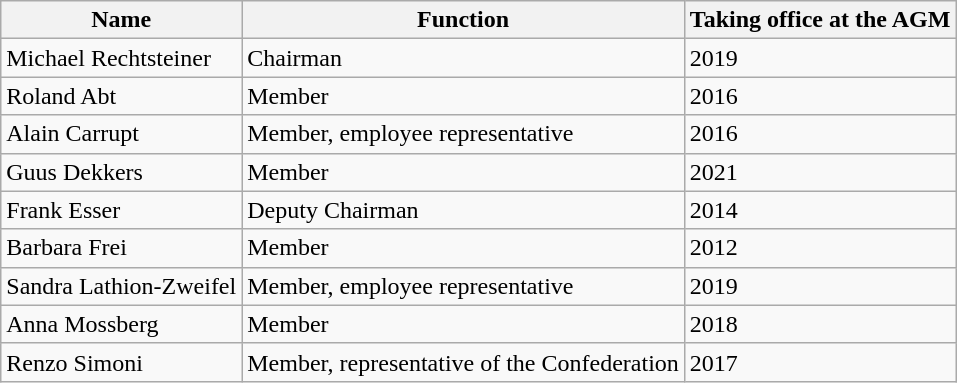<table class="wikitable">
<tr>
<th>Name</th>
<th>Function</th>
<th>Taking office at the AGM</th>
</tr>
<tr>
<td>Michael Rechtsteiner</td>
<td>Chairman</td>
<td>2019</td>
</tr>
<tr>
<td>Roland Abt</td>
<td>Member</td>
<td>2016</td>
</tr>
<tr>
<td>Alain Carrupt</td>
<td>Member, employee representative</td>
<td>2016</td>
</tr>
<tr>
<td>Guus Dekkers</td>
<td>Member</td>
<td>2021</td>
</tr>
<tr>
<td>Frank Esser</td>
<td>Deputy Chairman</td>
<td>2014</td>
</tr>
<tr>
<td>Barbara Frei</td>
<td>Member</td>
<td>2012</td>
</tr>
<tr>
<td>Sandra Lathion-Zweifel</td>
<td>Member, employee representative</td>
<td>2019</td>
</tr>
<tr>
<td>Anna Mossberg</td>
<td>Member</td>
<td>2018</td>
</tr>
<tr>
<td>Renzo Simoni</td>
<td>Member, representative of the Confederation</td>
<td>2017</td>
</tr>
</table>
